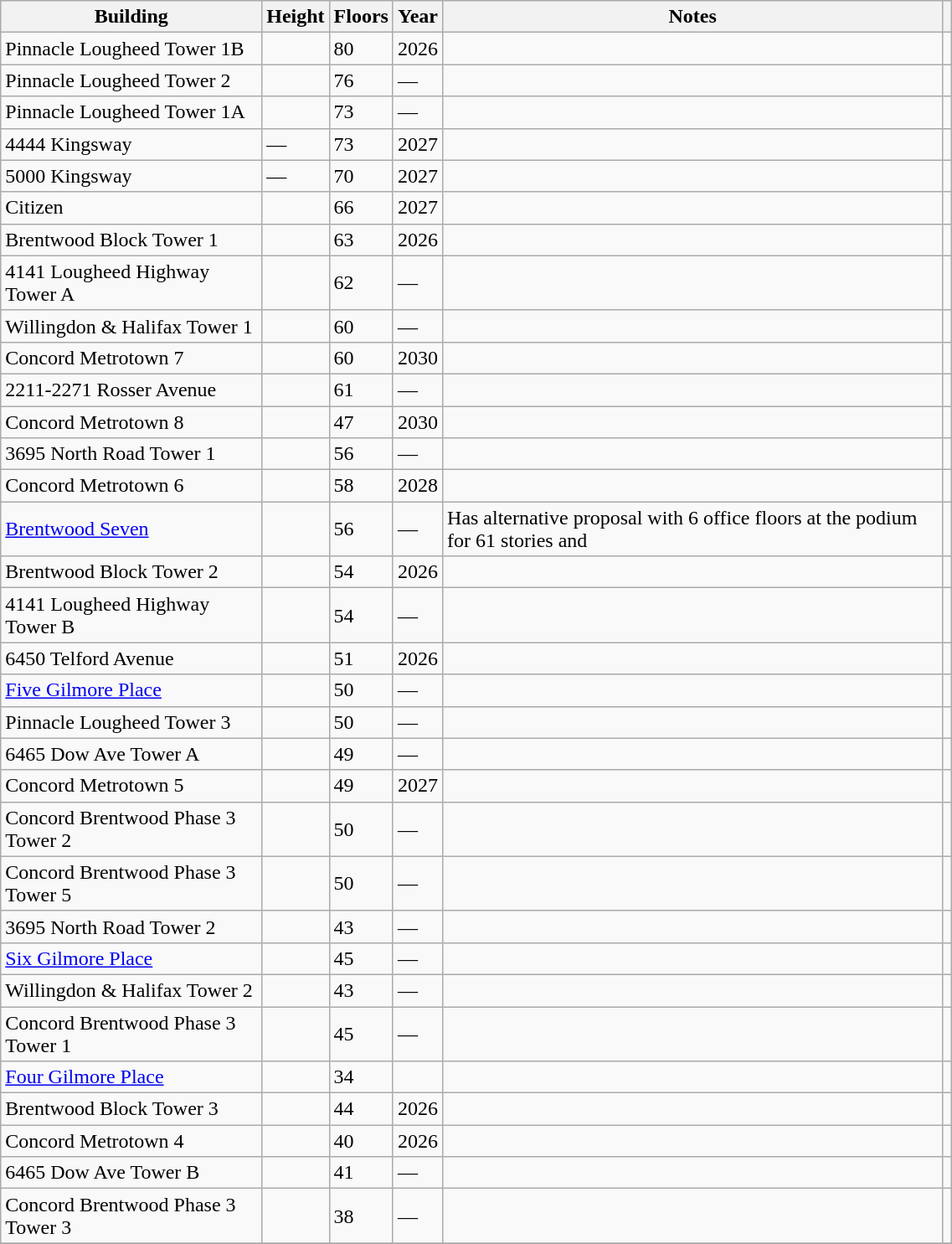<table class="wikitable sortable" width="60%" align = "center">
<tr>
<th>Building</th>
<th>Height</th>
<th>Floors</th>
<th>Year</th>
<th>Notes</th>
<th></th>
</tr>
<tr>
<td>Pinnacle Lougheed Tower 1B</td>
<td></td>
<td>80</td>
<td>2026</td>
<td></td>
<td></td>
</tr>
<tr>
<td>Pinnacle Lougheed Tower 2</td>
<td></td>
<td>76</td>
<td>—</td>
<td></td>
<td></td>
</tr>
<tr>
<td>Pinnacle Lougheed Tower 1A</td>
<td></td>
<td>73</td>
<td>—</td>
<td></td>
<td></td>
</tr>
<tr>
<td>4444 Kingsway</td>
<td>—</td>
<td>73</td>
<td>2027</td>
<td></td>
<td></td>
</tr>
<tr>
<td>5000 Kingsway</td>
<td>—</td>
<td>70</td>
<td>2027</td>
<td></td>
<td></td>
</tr>
<tr>
<td>Citizen</td>
<td></td>
<td>66</td>
<td>2027</td>
<td></td>
<td></td>
</tr>
<tr>
<td>Brentwood Block Tower 1</td>
<td></td>
<td>63</td>
<td>2026</td>
<td></td>
<td></td>
</tr>
<tr>
<td>4141 Lougheed Highway Tower A</td>
<td></td>
<td>62</td>
<td>—</td>
<td></td>
<td></td>
</tr>
<tr>
<td>Willingdon & Halifax Tower 1</td>
<td></td>
<td>60</td>
<td>—</td>
<td></td>
<td></td>
</tr>
<tr>
<td>Concord Metrotown 7</td>
<td></td>
<td>60</td>
<td>2030</td>
<td></td>
<td></td>
</tr>
<tr>
<td>2211-2271 Rosser Avenue</td>
<td></td>
<td>61</td>
<td>—</td>
<td></td>
<td></td>
</tr>
<tr>
<td>Concord Metrotown 8</td>
<td></td>
<td>47</td>
<td>2030</td>
<td></td>
<td></td>
</tr>
<tr>
<td>3695 North Road Tower 1</td>
<td></td>
<td>56</td>
<td>—</td>
<td></td>
<td></td>
</tr>
<tr>
<td>Concord Metrotown 6</td>
<td></td>
<td>58</td>
<td>2028</td>
<td></td>
<td></td>
</tr>
<tr>
<td><a href='#'>Brentwood Seven</a></td>
<td></td>
<td>56</td>
<td>—</td>
<td>Has alternative proposal with 6 office floors at the podium for 61 stories and </td>
<td></td>
</tr>
<tr>
<td>Brentwood Block Tower 2</td>
<td></td>
<td>54</td>
<td>2026</td>
<td></td>
<td></td>
</tr>
<tr>
<td>4141 Lougheed Highway Tower B</td>
<td></td>
<td>54</td>
<td>—</td>
<td></td>
<td></td>
</tr>
<tr>
<td>6450 Telford Avenue</td>
<td></td>
<td>51</td>
<td>2026</td>
<td></td>
<td></td>
</tr>
<tr>
<td><a href='#'>Five Gilmore Place</a></td>
<td></td>
<td>50</td>
<td>—</td>
<td></td>
<td></td>
</tr>
<tr>
<td>Pinnacle Lougheed Tower 3</td>
<td></td>
<td>50</td>
<td>—</td>
<td></td>
<td></td>
</tr>
<tr>
<td>6465 Dow Ave Tower A</td>
<td></td>
<td>49</td>
<td>—</td>
<td></td>
<td></td>
</tr>
<tr>
<td>Concord Metrotown 5</td>
<td></td>
<td>49</td>
<td>2027</td>
<td></td>
<td></td>
</tr>
<tr>
<td>Concord Brentwood Phase 3 Tower 2</td>
<td></td>
<td>50</td>
<td>—</td>
<td></td>
<td></td>
</tr>
<tr>
<td>Concord Brentwood Phase 3 Tower 5</td>
<td></td>
<td>50</td>
<td>—</td>
<td></td>
<td></td>
</tr>
<tr>
<td>3695 North Road Tower 2</td>
<td></td>
<td>43</td>
<td>—</td>
<td></td>
<td></td>
</tr>
<tr>
<td><a href='#'>Six Gilmore Place</a></td>
<td></td>
<td>45</td>
<td>—</td>
<td></td>
<td></td>
</tr>
<tr>
<td>Willingdon & Halifax Tower 2</td>
<td></td>
<td>43</td>
<td>—</td>
<td></td>
<td></td>
</tr>
<tr>
<td>Concord Brentwood Phase 3 Tower 1</td>
<td></td>
<td>45</td>
<td>—</td>
<td></td>
<td></td>
</tr>
<tr>
<td><a href='#'>Four Gilmore Place</a></td>
<td></td>
<td>34</td>
<td></td>
<td></td>
</tr>
<tr>
<td>Brentwood Block Tower 3</td>
<td></td>
<td>44</td>
<td>2026</td>
<td></td>
<td></td>
</tr>
<tr>
<td>Concord Metrotown 4</td>
<td></td>
<td>40</td>
<td>2026</td>
<td></td>
<td></td>
</tr>
<tr>
<td>6465 Dow Ave Tower B</td>
<td></td>
<td>41</td>
<td>—</td>
<td></td>
<td></td>
</tr>
<tr>
<td>Concord Brentwood Phase 3 Tower 3</td>
<td></td>
<td>38</td>
<td>—</td>
<td></td>
<td></td>
</tr>
<tr>
</tr>
</table>
